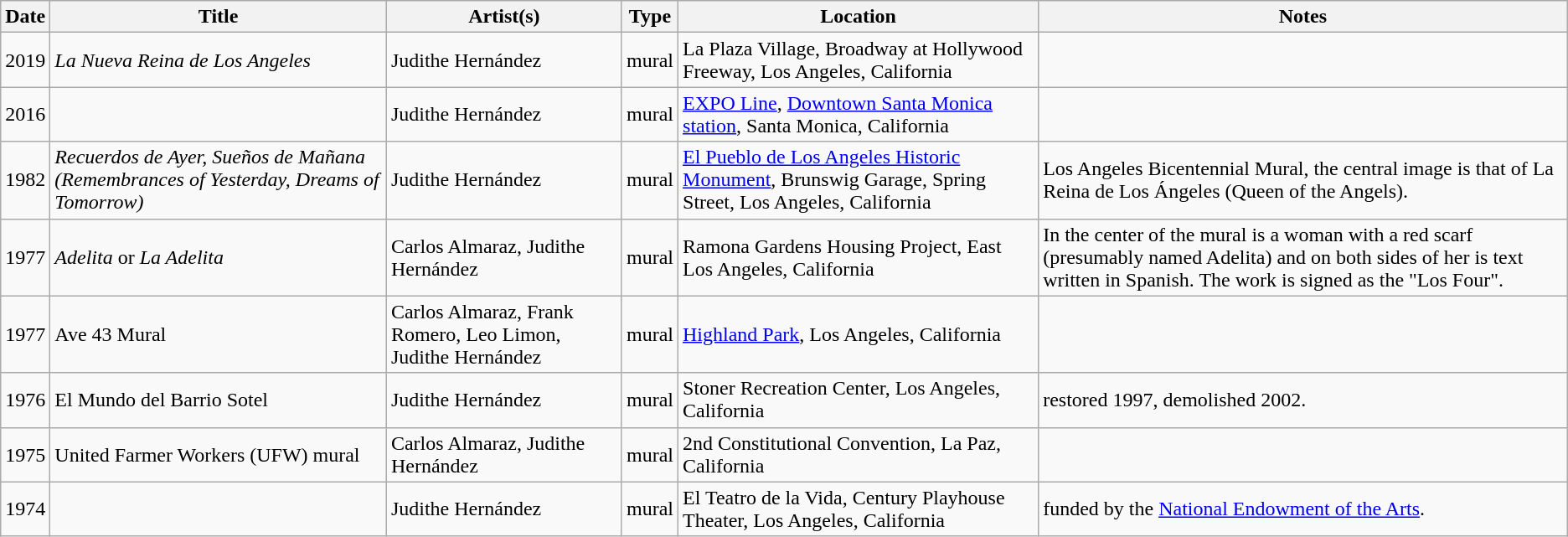<table class="wikitable">
<tr>
<th>Date</th>
<th>Title</th>
<th>Artist(s)</th>
<th>Type</th>
<th>Location</th>
<th>Notes</th>
</tr>
<tr>
<td>2019</td>
<td><em>La Nueva Reina de Los Angeles</em></td>
<td>Judithe Hernández</td>
<td>mural</td>
<td>La Plaza Village, Broadway at Hollywood Freeway, Los Angeles, California</td>
<td></td>
</tr>
<tr>
<td>2016</td>
<td></td>
<td>Judithe Hernández</td>
<td>mural</td>
<td><a href='#'>EXPO Line</a>, <a href='#'>Downtown Santa Monica station</a>, Santa Monica, California</td>
<td></td>
</tr>
<tr>
<td>1982</td>
<td><em>Recuerdos de Ayer, Sueños de Mañana (Remembrances of Yesterday, Dreams of Tomorrow)</em></td>
<td>Judithe Hernández</td>
<td>mural</td>
<td><a href='#'>El Pueblo de Los Angeles Historic Monument</a>, Brunswig Garage, Spring Street, Los Angeles, California</td>
<td>Los Angeles Bicentennial Mural, the central image is that of La Reina de Los Ángeles (Queen of the Angels).</td>
</tr>
<tr>
<td>1977</td>
<td><em>Adelita</em> or <em>La Adelita</em></td>
<td>Carlos Almaraz, Judithe Hernández</td>
<td>mural</td>
<td>Ramona Gardens Housing Project, East Los Angeles, California</td>
<td>In the center of the mural is a woman with a red scarf (presumably named Adelita) and on both sides of her is text written in Spanish. The work is signed as the "Los Four".</td>
</tr>
<tr>
<td>1977</td>
<td>Ave 43 Mural</td>
<td>Carlos Almaraz, Frank Romero, Leo Limon, Judithe Hernández</td>
<td>mural</td>
<td><a href='#'>Highland Park</a>, Los Angeles, California</td>
<td></td>
</tr>
<tr>
<td>1976</td>
<td>El Mundo del Barrio Sotel</td>
<td>Judithe Hernández</td>
<td>mural</td>
<td>Stoner Recreation Center, Los Angeles, California</td>
<td>restored 1997, demolished 2002.</td>
</tr>
<tr>
<td>1975</td>
<td>United Farmer Workers (UFW) mural</td>
<td>Carlos Almaraz, Judithe Hernández</td>
<td>mural</td>
<td>2nd Constitutional Convention, La Paz, California</td>
<td></td>
</tr>
<tr>
<td>1974</td>
<td></td>
<td>Judithe Hernández</td>
<td>mural</td>
<td>El Teatro de la Vida, Century Playhouse Theater, Los Angeles, California</td>
<td>funded by the <a href='#'>National Endowment of the Arts</a>.</td>
</tr>
</table>
